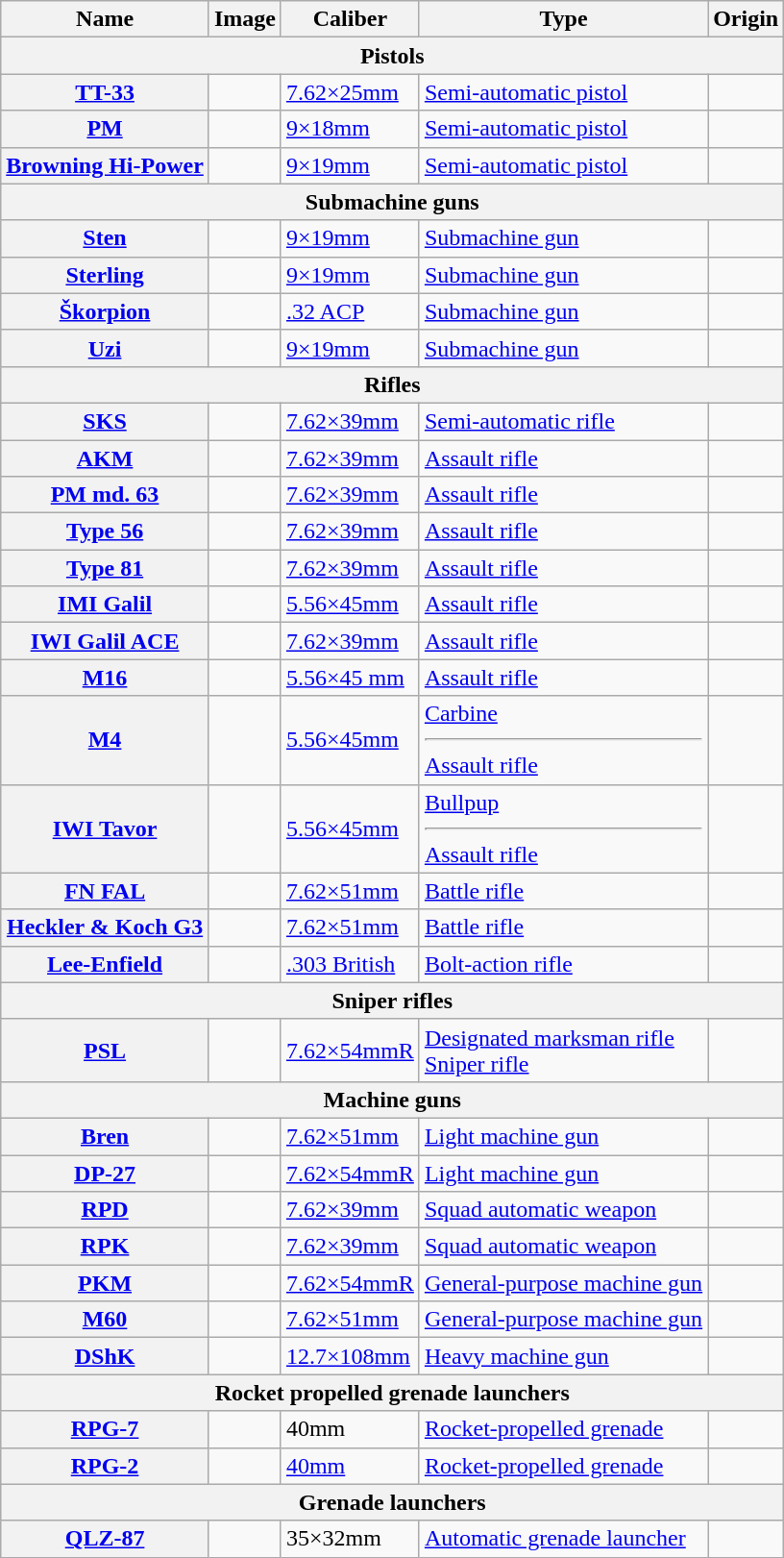<table class="wikitable">
<tr>
<th scope="col">Name</th>
<th scope="col">Image</th>
<th scope="col">Caliber</th>
<th scope="col">Type</th>
<th scope="col">Origin</th>
</tr>
<tr>
<th colspan="5">Pistols</th>
</tr>
<tr>
<th scope="row"><a href='#'>TT-33</a></th>
<td></td>
<td><a href='#'>7.62×25mm</a></td>
<td><a href='#'>Semi-automatic pistol</a></td>
<td></td>
</tr>
<tr>
<th scope="row"><a href='#'>PM</a></th>
<td></td>
<td><a href='#'>9×18mm</a></td>
<td><a href='#'>Semi-automatic pistol</a></td>
<td></td>
</tr>
<tr>
<th scope="row"><a href='#'>Browning Hi-Power</a></th>
<td></td>
<td><a href='#'>9×19mm</a></td>
<td><a href='#'>Semi-automatic pistol</a></td>
<td></td>
</tr>
<tr>
<th colspan="5">Submachine guns</th>
</tr>
<tr>
<th scope="row"><a href='#'>Sten</a></th>
<td></td>
<td><a href='#'>9×19mm</a></td>
<td><a href='#'>Submachine gun</a></td>
<td></td>
</tr>
<tr>
<th scope="row"><a href='#'>Sterling</a></th>
<td></td>
<td><a href='#'>9×19mm</a></td>
<td><a href='#'>Submachine gun</a></td>
<td></td>
</tr>
<tr>
<th scope="row"><a href='#'>Škorpion</a></th>
<td></td>
<td><a href='#'>.32 ACP</a></td>
<td><a href='#'>Submachine gun</a></td>
<td></td>
</tr>
<tr>
<th scope="row"><a href='#'>Uzi</a></th>
<td></td>
<td><a href='#'>9×19mm</a></td>
<td><a href='#'>Submachine gun</a></td>
<td></td>
</tr>
<tr>
<th colspan="5">Rifles</th>
</tr>
<tr>
<th scope="row"><a href='#'>SKS</a></th>
<td></td>
<td><a href='#'>7.62×39mm</a></td>
<td><a href='#'>Semi-automatic rifle</a></td>
<td></td>
</tr>
<tr>
<th scope="row"><a href='#'>AKM</a></th>
<td></td>
<td><a href='#'>7.62×39mm</a></td>
<td><a href='#'>Assault rifle</a></td>
<td></td>
</tr>
<tr>
<th scope="row"><a href='#'>PM md. 63</a></th>
<td></td>
<td><a href='#'>7.62×39mm</a></td>
<td><a href='#'>Assault rifle</a></td>
<td></td>
</tr>
<tr>
<th scope="row"><a href='#'>Type 56</a></th>
<td></td>
<td><a href='#'>7.62×39mm</a></td>
<td><a href='#'>Assault rifle</a></td>
<td></td>
</tr>
<tr>
<th scope="row"><a href='#'>Type 81</a></th>
<td></td>
<td><a href='#'>7.62×39mm</a></td>
<td><a href='#'>Assault rifle</a></td>
<td></td>
</tr>
<tr>
<th scope="row"><a href='#'>IMI Galil</a></th>
<td></td>
<td><a href='#'>5.56×45mm</a></td>
<td><a href='#'>Assault rifle</a></td>
<td></td>
</tr>
<tr>
<th scope="row"><a href='#'>IWI Galil ACE</a></th>
<td></td>
<td><a href='#'>7.62×39mm</a></td>
<td><a href='#'>Assault rifle</a></td>
<td></td>
</tr>
<tr>
<th scope="row"><a href='#'>M16</a></th>
<td></td>
<td><a href='#'>5.56×45 mm</a></td>
<td><a href='#'>Assault rifle</a></td>
<td></td>
</tr>
<tr>
<th scope="row"><a href='#'>M4</a></th>
<td></td>
<td><a href='#'>5.56×45mm</a></td>
<td><a href='#'>Carbine</a><hr><a href='#'>Assault rifle</a></td>
<td></td>
</tr>
<tr>
<th scope="row"><a href='#'>IWI Tavor</a></th>
<td></td>
<td><a href='#'>5.56×45mm</a></td>
<td><a href='#'>Bullpup</a><hr><a href='#'>Assault rifle</a></td>
<td></td>
</tr>
<tr>
<th scope="row"><a href='#'>FN FAL</a></th>
<td></td>
<td><a href='#'>7.62×51mm</a></td>
<td><a href='#'>Battle rifle</a></td>
<td></td>
</tr>
<tr>
<th scope="row"><a href='#'>Heckler & Koch G3</a></th>
<td></td>
<td><a href='#'>7.62×51mm</a></td>
<td><a href='#'>Battle rifle</a></td>
<td></td>
</tr>
<tr>
<th scope="row"><a href='#'>Lee-Enfield</a></th>
<td></td>
<td><a href='#'>.303 British</a></td>
<td><a href='#'>Bolt-action rifle</a></td>
<td></td>
</tr>
<tr>
<th colspan="5">Sniper rifles</th>
</tr>
<tr>
<th scope="row"><a href='#'>PSL</a></th>
<td></td>
<td><a href='#'>7.62×54mmR</a></td>
<td><a href='#'>Designated marksman rifle</a><br><a href='#'>Sniper rifle</a></td>
<td></td>
</tr>
<tr>
<th colspan="5">Machine guns</th>
</tr>
<tr>
<th scope="row"><a href='#'>Bren</a></th>
<td></td>
<td><a href='#'>7.62×51mm</a></td>
<td><a href='#'>Light machine gun</a></td>
<td></td>
</tr>
<tr>
<th scope="row"><a href='#'>DP-27</a></th>
<td></td>
<td><a href='#'>7.62×54mmR</a></td>
<td><a href='#'>Light machine gun</a></td>
<td></td>
</tr>
<tr>
<th scope="row"><a href='#'>RPD</a></th>
<td></td>
<td><a href='#'>7.62×39mm</a></td>
<td><a href='#'>Squad automatic weapon</a></td>
<td></td>
</tr>
<tr>
<th scope="row"><a href='#'>RPK</a></th>
<td></td>
<td><a href='#'>7.62×39mm</a></td>
<td><a href='#'>Squad automatic weapon</a></td>
<td></td>
</tr>
<tr>
<th scope="row"><a href='#'>PKM</a></th>
<td></td>
<td><a href='#'>7.62×54mmR</a></td>
<td><a href='#'>General-purpose machine gun</a></td>
<td></td>
</tr>
<tr>
<th scope="row"><a href='#'>M60</a></th>
<td></td>
<td><a href='#'>7.62×51mm</a></td>
<td><a href='#'>General-purpose machine gun</a></td>
<td></td>
</tr>
<tr>
<th scope="row"><a href='#'>DShK</a></th>
<td></td>
<td><a href='#'>12.7×108mm</a></td>
<td><a href='#'>Heavy machine gun</a></td>
<td></td>
</tr>
<tr>
<th colspan="5">Rocket propelled grenade launchers</th>
</tr>
<tr>
<th scope="row"><a href='#'>RPG-7</a></th>
<td></td>
<td>40mm</td>
<td><a href='#'>Rocket-propelled grenade</a></td>
<td></td>
</tr>
<tr>
<th scope="row"><a href='#'>RPG-2</a></th>
<td></td>
<td><a href='#'>40mm</a></td>
<td><a href='#'>Rocket-propelled grenade</a></td>
<td></td>
</tr>
<tr>
<th colspan="5">Grenade launchers</th>
</tr>
<tr>
<th scope="row"><a href='#'>QLZ-87</a></th>
<td></td>
<td>35×32mm</td>
<td><a href='#'>Automatic grenade launcher</a></td>
<td></td>
</tr>
</table>
